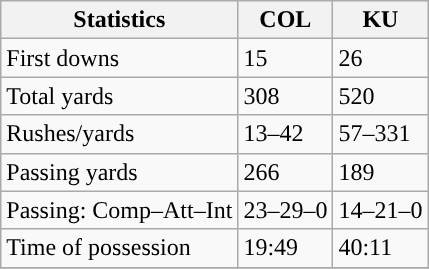<table class="wikitable" style="float: left;">
<tr>
<th>Statistics</th>
<th>COL</th>
<th>KU</th>
</tr>
<tr>
<td>First downs</td>
<td>15</td>
<td>26</td>
</tr>
<tr>
<td>Total yards</td>
<td>308</td>
<td>520</td>
</tr>
<tr>
<td>Rushes/yards</td>
<td>13–42</td>
<td>57–331</td>
</tr>
<tr>
<td>Passing yards</td>
<td>266</td>
<td>189</td>
</tr>
<tr>
<td>Passing: Comp–Att–Int</td>
<td>23–29–0</td>
<td>14–21–0</td>
</tr>
<tr>
<td>Time of possession</td>
<td>19:49</td>
<td>40:11</td>
</tr>
<tr>
</tr>
</table>
